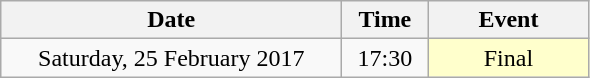<table class = "wikitable" style="text-align:center;">
<tr>
<th width=220>Date</th>
<th width=50>Time</th>
<th width=100>Event</th>
</tr>
<tr>
<td>Saturday, 25 February 2017</td>
<td>17:30</td>
<td bgcolor=ffffcc>Final</td>
</tr>
</table>
